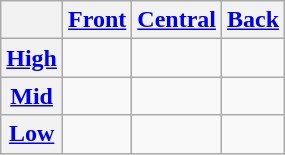<table class="wikitable" style="text-align: center;">
<tr>
<th></th>
<th><a href='#'>Front</a></th>
<th><a href='#'>Central</a></th>
<th><a href='#'>Back</a></th>
</tr>
<tr>
<th><a href='#'>High</a></th>
<td></td>
<td></td>
<td></td>
</tr>
<tr>
<th><a href='#'>Mid</a></th>
<td></td>
<td></td>
<td></td>
</tr>
<tr>
<th><a href='#'>Low</a></th>
<td></td>
<td></td>
<td></td>
</tr>
</table>
